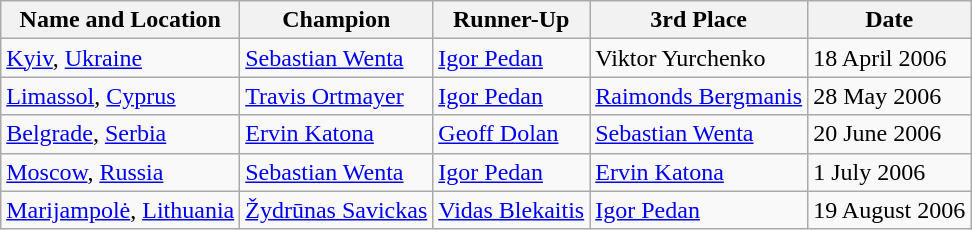<table class="wikitable" style="display: inline-table">
<tr>
<th>Name and Location</th>
<th>Champion</th>
<th>Runner-Up</th>
<th>3rd Place</th>
<th>Date</th>
</tr>
<tr>
<td> <a href='#'>Kyiv</a>, <a href='#'>Ukraine</a> <br> </td>
<td> <a href='#'>Sebastian Wenta</a></td>
<td> <a href='#'>Igor Pedan</a></td>
<td> Viktor Yurchenko</td>
<td>18 April 2006</td>
</tr>
<tr>
<td> <a href='#'>Limassol</a>, <a href='#'>Cyprus</a> <br> </td>
<td> <a href='#'>Travis Ortmayer</a></td>
<td> <a href='#'>Igor Pedan</a></td>
<td> <a href='#'>Raimonds Bergmanis</a></td>
<td>28 May 2006</td>
</tr>
<tr>
<td> <a href='#'>Belgrade</a>, <a href='#'>Serbia</a> <br> </td>
<td> <a href='#'>Ervin Katona</a></td>
<td> <a href='#'>Geoff Dolan</a></td>
<td> <a href='#'>Sebastian Wenta</a></td>
<td>20 June 2006</td>
</tr>
<tr>
<td> <a href='#'>Moscow</a>, <a href='#'>Russia</a> <br> </td>
<td> <a href='#'>Sebastian Wenta</a></td>
<td> <a href='#'>Igor Pedan</a></td>
<td> <a href='#'>Ervin Katona</a></td>
<td>1 July 2006</td>
</tr>
<tr>
<td> <a href='#'>Marijampolė</a>, <a href='#'>Lithuania</a> <br> </td>
<td> <a href='#'>Žydrūnas Savickas</a></td>
<td> <a href='#'>Vidas Blekaitis</a></td>
<td> <a href='#'>Igor Pedan</a></td>
<td>19 August 2006</td>
</tr>
</table>
